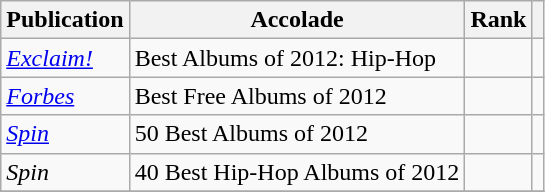<table class="wikitable sortable">
<tr>
<th>Publication</th>
<th>Accolade</th>
<th>Rank</th>
<th class="unsortable"></th>
</tr>
<tr>
<td><em><a href='#'>Exclaim!</a></em></td>
<td>Best Albums of 2012: Hip-Hop</td>
<td></td>
<td></td>
</tr>
<tr>
<td><em><a href='#'>Forbes</a></em></td>
<td>Best Free Albums of 2012</td>
<td></td>
<td></td>
</tr>
<tr>
<td><em><a href='#'>Spin</a></em></td>
<td>50 Best Albums of 2012</td>
<td></td>
<td></td>
</tr>
<tr>
<td><em>Spin</em></td>
<td>40 Best Hip-Hop Albums of 2012</td>
<td></td>
<td></td>
</tr>
<tr>
</tr>
</table>
